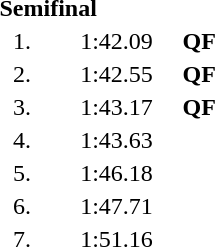<table style="text-align:center">
<tr>
<td colspan=4 align=left><strong>Semifinal</strong></td>
</tr>
<tr>
<td width=30>1.</td>
<td align=left></td>
<td width=80>1:42.09</td>
<td><strong>QF</strong></td>
</tr>
<tr>
<td>2.</td>
<td align=left></td>
<td>1:42.55</td>
<td><strong>QF</strong></td>
</tr>
<tr>
<td>3.</td>
<td align=left></td>
<td>1:43.17</td>
<td><strong>QF</strong></td>
</tr>
<tr>
<td>4.</td>
<td align=left></td>
<td>1:43.63</td>
<td></td>
</tr>
<tr>
<td>5.</td>
<td align=left></td>
<td>1:46.18</td>
<td></td>
</tr>
<tr>
<td>6.</td>
<td align=left></td>
<td>1:47.71</td>
<td></td>
</tr>
<tr>
<td>7.</td>
<td align=left></td>
<td>1:51.16</td>
<td></td>
</tr>
</table>
